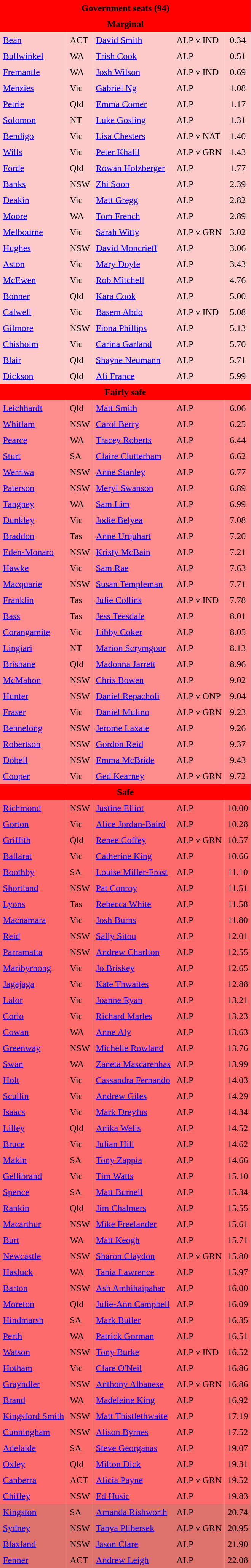<table class="toccolours" cellpadding="5" cellspacing="0" style="float:left; margin-right:.5em; margin-top:.4em; font-size:90 ppt;">
<tr>
<td colspan="5" style="text-align:center; background:red;"><span><strong>Government seats (94)</strong></span></td>
</tr>
<tr>
<td colspan="5" style="text-align:center; background:red;"><span><strong>Marginal</strong></span></td>
</tr>
<tr>
<td style="text-align:left; background:#ffcaca;"><a href='#'>Bean</a></td>
<td style="text-align:left; background:#ffcaca;">ACT</td>
<td style="text-align:left; background:#ffcaca;"><a href='#'>David Smith</a></td>
<td style="text-align:left; background:#ffcaca;">ALP v IND</td>
<td style="text-align:center; background:#ffcaca;">0.34</td>
</tr>
<tr>
<td style="text-align:left; background:#ffcaca;"><a href='#'>Bullwinkel</a></td>
<td style="text-align:left; background:#ffcaca;">WA</td>
<td style="text-align:left; background:#ffcaca;"><a href='#'>Trish Cook</a></td>
<td style="text-align:left; background:#ffcaca;">ALP</td>
<td style="text-align:center; background:#ffcaca;">0.51</td>
</tr>
<tr>
<td style="text-align:left; background:#ffcaca;"><a href='#'>Fremantle</a></td>
<td style="text-align:left; background:#ffcaca;">WA</td>
<td style="text-align:left; background:#ffcaca;"><a href='#'>Josh Wilson</a></td>
<td style="text-align:left; background:#ffcaca;">ALP v IND</td>
<td style="text-align:center; background:#ffcaca;">0.69</td>
</tr>
<tr>
<td style="text-align:left; background:#ffcaca;"><a href='#'>Menzies</a></td>
<td style="text-align:left; background:#ffcaca;">Vic</td>
<td style="text-align:left; background:#ffcaca;"><a href='#'>Gabriel Ng</a></td>
<td style="text-align:left; background:#ffcaca;">ALP</td>
<td style="text-align:center; background:#ffcaca;">1.08</td>
</tr>
<tr>
<td style="text-align:left; background:#ffcaca;"><a href='#'>Petrie</a></td>
<td style="text-align:left; background:#ffcaca;">Qld</td>
<td style="text-align:left; background:#ffcaca;"><a href='#'>Emma Comer</a></td>
<td style="text-align:left; background:#ffcaca;">ALP</td>
<td style="text-align:center; background:#ffcaca;">1.17</td>
</tr>
<tr>
<td style="text-align:left; background:#ffcaca;"><a href='#'>Solomon</a></td>
<td style="text-align:left; background:#ffcaca;">NT</td>
<td style="text-align:left; background:#ffcaca;"><a href='#'>Luke Gosling</a></td>
<td style="text-align:left; background:#ffcaca;">ALP</td>
<td style="text-align:center; background:#ffcaca;">1.31</td>
</tr>
<tr>
<td style="text-align:left; background:#ffcaca;"><a href='#'>Bendigo</a></td>
<td style="text-align:left; background:#ffcaca;">Vic</td>
<td style="text-align:left; background:#ffcaca;"><a href='#'>Lisa Chesters</a></td>
<td style="text-align:left; background:#ffcaca;">ALP v NAT</td>
<td style="text-align:center; background:#ffcaca;">1.40</td>
</tr>
<tr>
<td style="text-align:left; background:#ffcaca;"><a href='#'>Wills</a></td>
<td style="text-align:left; background:#ffcaca;">Vic</td>
<td style="text-align:left; background:#ffcaca;"><a href='#'>Peter Khalil</a></td>
<td style="text-align:left; background:#ffcaca;">ALP v GRN</td>
<td style="text-align:center; background:#ffcaca;">1.43</td>
</tr>
<tr>
<td style="text-align:left; background:#ffcaca;"><a href='#'>Forde</a></td>
<td style="text-align:left; background:#ffcaca;">Qld</td>
<td style="text-align:left; background:#ffcaca;"><a href='#'>Rowan Holzberger</a></td>
<td style="text-align:left; background:#ffcaca;">ALP</td>
<td style="text-align:center; background:#ffcaca;">1.77</td>
</tr>
<tr>
<td style="text-align:left; background:#ffcaca;"><a href='#'>Banks</a></td>
<td style="text-align:left; background:#ffcaca;">NSW</td>
<td style="text-align:left; background:#ffcaca;"><a href='#'>Zhi Soon</a></td>
<td style="text-align:left; background:#ffcaca;">ALP</td>
<td style="text-align:center; background:#ffcaca;">2.39</td>
</tr>
<tr>
<td style="text-align:left; background:#ffcaca;"><a href='#'>Deakin</a></td>
<td style="text-align:left; background:#ffcaca;">Vic</td>
<td style="text-align:left; background:#ffcaca;"><a href='#'>Matt Gregg</a></td>
<td style="text-align:left; background:#ffcaca;">ALP</td>
<td style="text-align:center; background:#ffcaca;">2.82</td>
</tr>
<tr>
<td style="text-align:left; background:#ffcaca;"><a href='#'>Moore</a></td>
<td style="text-align:left; background:#ffcaca;">WA</td>
<td style="text-align:left; background:#ffcaca;"><a href='#'>Tom French</a></td>
<td style="text-align:left; background:#ffcaca;">ALP</td>
<td style="text-align:center; background:#ffcaca;">2.89</td>
</tr>
<tr>
<td style="text-align:left; background:#ffcaca;"><a href='#'>Melbourne</a></td>
<td style="text-align:left; background:#ffcaca;">Vic</td>
<td style="text-align:left; background:#ffcaca;"><a href='#'>Sarah Witty</a></td>
<td style="text-align:left; background:#ffcaca;">ALP v GRN</td>
<td style="text-align:center; background:#ffcaca;">3.02</td>
</tr>
<tr>
<td style="text-align:left; background:#ffcaca;"><a href='#'>Hughes</a></td>
<td style="text-align:left; background:#ffcaca;">NSW</td>
<td style="text-align:left; background:#ffcaca;"><a href='#'>David Moncrieff</a></td>
<td style="text-align:left; background:#ffcaca;">ALP</td>
<td style="text-align:center; background:#ffcaca;">3.06</td>
</tr>
<tr>
<td style="text-align:left; background:#ffcaca;"><a href='#'>Aston</a></td>
<td style="text-align:left; background:#ffcaca;">Vic</td>
<td style="text-align:left; background:#ffcaca;"><a href='#'>Mary Doyle</a></td>
<td style="text-align:left; background:#ffcaca;">ALP</td>
<td style="text-align:center; background:#ffcaca;">3.43</td>
</tr>
<tr>
<td style="text-align:left; background:#ffcaca;"><a href='#'>McEwen</a></td>
<td style="text-align:left; background:#ffcaca;">Vic</td>
<td style="text-align:left; background:#ffcaca;"><a href='#'>Rob Mitchell</a></td>
<td style="text-align:left; background:#ffcaca;">ALP</td>
<td style="text-align:center; background:#ffcaca;">4.76</td>
</tr>
<tr>
<td style="text-align:left; background:#ffcaca;"><a href='#'>Bonner</a></td>
<td style="text-align:left; background:#ffcaca;">Qld</td>
<td style="text-align:left; background:#ffcaca;"><a href='#'>Kara Cook</a></td>
<td style="text-align:left; background:#ffcaca;">ALP</td>
<td style="text-align:center; background:#ffcaca;">5.00</td>
</tr>
<tr>
<td style="text-align:left; background:#ffcaca;"><a href='#'>Calwell</a></td>
<td style="text-align:left; background:#ffcaca;">Vic</td>
<td style="text-align:left; background:#ffcaca;"><a href='#'>Basem Abdo</a></td>
<td style="text-align:left; background:#ffcaca;">ALP v IND</td>
<td style="text-align:center; background:#ffcaca;">5.08</td>
</tr>
<tr>
<td style="text-align:left; background:#ffcaca;"><a href='#'>Gilmore</a></td>
<td style="text-align:left; background:#ffcaca;">NSW</td>
<td style="text-align:left; background:#ffcaca;"><a href='#'>Fiona Phillips</a></td>
<td style="text-align:left; background:#ffcaca;">ALP</td>
<td style="text-align:center; background:#ffcaca;">5.13</td>
</tr>
<tr>
<td style="text-align:left; background:#ffcaca;"><a href='#'>Chisholm</a></td>
<td style="text-align:left; background:#ffcaca;">Vic</td>
<td style="text-align:left; background:#ffcaca;"><a href='#'>Carina Garland</a></td>
<td style="text-align:left; background:#ffcaca;">ALP</td>
<td style="text-align:center; background:#ffcaca;">5.70</td>
</tr>
<tr>
<td style="text-align:left; background:#ffcaca;"><a href='#'>Blair</a></td>
<td style="text-align:left; background:#ffcaca;">Qld</td>
<td style="text-align:left; background:#ffcaca;"><a href='#'>Shayne Neumann</a></td>
<td style="text-align:left; background:#ffcaca;">ALP</td>
<td style="text-align:center; background:#ffcaca;">5.71</td>
</tr>
<tr>
<td style="text-align:left; background:#ffcaca;"><a href='#'>Dickson</a></td>
<td style="text-align:left; background:#ffcaca;">Qld</td>
<td style="text-align:left; background:#ffcaca;"><a href='#'>Ali France</a></td>
<td style="text-align:left; background:#ffcaca;">ALP</td>
<td style="text-align:center; background:#ffcaca;">5.99</td>
</tr>
<tr>
<td colspan="5" style="text-align:center; background:red;"><span><strong>Fairly safe</strong></span></td>
</tr>
<tr>
<td style="text-align:left; background:#ff8d8d;"><a href='#'>Leichhardt</a></td>
<td style="text-align:left; background:#ff8d8d;">Qld</td>
<td style="text-align:left; background:#ff8d8d;"><a href='#'>Matt Smith</a></td>
<td style="text-align:left; background:#ff8d8d;">ALP</td>
<td style="text-align:center; background:#ff8d8d;">6.06</td>
</tr>
<tr>
<td style="text-align:left; background:#ff8d8d;"><a href='#'>Whitlam</a></td>
<td style="text-align:left; background:#ff8d8d;">NSW</td>
<td style="text-align:left; background:#ff8d8d;"><a href='#'>Carol Berry</a></td>
<td style="text-align:left; background:#ff8d8d;">ALP</td>
<td style="text-align:center; background:#ff8d8d;">6.25</td>
</tr>
<tr>
<td style="text-align:left; background:#ff8d8d;"><a href='#'>Pearce</a></td>
<td style="text-align:left; background:#ff8d8d;">WA</td>
<td style="text-align:left; background:#ff8d8d;"><a href='#'>Tracey Roberts</a></td>
<td style="text-align:left; background:#ff8d8d;">ALP</td>
<td style="text-align:center; background:#ff8d8d;">6.44</td>
</tr>
<tr>
<td style="text-align:left; background:#ff8d8d;"><a href='#'>Sturt</a></td>
<td style="text-align:left; background:#ff8d8d;">SA</td>
<td style="text-align:left; background:#ff8d8d;"><a href='#'>Claire Clutterham</a></td>
<td style="text-align:left; background:#ff8d8d;">ALP</td>
<td style="text-align:center; background:#ff8d8d;">6.62</td>
</tr>
<tr>
<td style="text-align:left; background:#ff8d8d;"><a href='#'>Werriwa</a></td>
<td style="text-align:left; background:#ff8d8d;">NSW</td>
<td style="text-align:left; background:#ff8d8d;"><a href='#'>Anne Stanley</a></td>
<td style="text-align:left; background:#ff8d8d;">ALP</td>
<td style="text-align:center; background:#ff8d8d;">6.77</td>
</tr>
<tr>
<td style="text-align:left; background:#ff8d8d;"><a href='#'>Paterson</a></td>
<td style="text-align:left; background:#ff8d8d;">NSW</td>
<td style="text-align:left; background:#ff8d8d;"><a href='#'>Meryl Swanson</a></td>
<td style="text-align:left; background:#ff8d8d;">ALP</td>
<td style="text-align:center; background:#ff8d8d;">6.89</td>
</tr>
<tr>
<td style="text-align:left; background:#ff8d8d;"><a href='#'>Tangney</a></td>
<td style="text-align:left; background:#ff8d8d;">WA</td>
<td style="text-align:left; background:#ff8d8d;"><a href='#'>Sam Lim</a></td>
<td style="text-align:left; background:#ff8d8d;">ALP</td>
<td style="text-align:center; background:#ff8d8d;">6.99</td>
</tr>
<tr>
<td style="text-align:left; background:#ff8d8d;"><a href='#'>Dunkley</a></td>
<td style="text-align:left; background:#ff8d8d;">Vic</td>
<td style="text-align:left; background:#ff8d8d;"><a href='#'>Jodie Belyea</a></td>
<td style="text-align:left; background:#ff8d8d;">ALP</td>
<td style="text-align:center; background:#ff8d8d;">7.08</td>
</tr>
<tr>
<td style="text-align:left; background:#ff8d8d;"><a href='#'>Braddon</a></td>
<td style="text-align:left; background:#ff8d8d;">Tas</td>
<td style="text-align:left; background:#ff8d8d;"><a href='#'>Anne Urquhart</a></td>
<td style="text-align:left; background:#ff8d8d;">ALP</td>
<td style="text-align:center; background:#ff8d8d;">7.20</td>
</tr>
<tr>
<td style="text-align:left; background:#ff8d8d;"><a href='#'>Eden-Monaro</a></td>
<td style="text-align:left; background:#ff8d8d;">NSW</td>
<td style="text-align:left; background:#ff8d8d;"><a href='#'>Kristy McBain</a></td>
<td style="text-align:left; background:#ff8d8d;">ALP</td>
<td style="text-align:center; background:#ff8d8d;">7.21</td>
</tr>
<tr>
<td style="text-align:left; background:#ff8d8d;"><a href='#'>Hawke</a></td>
<td style="text-align:left; background:#ff8d8d;">Vic</td>
<td style="text-align:left; background:#ff8d8d;"><a href='#'>Sam Rae</a></td>
<td style="text-align:left; background:#ff8d8d;">ALP</td>
<td style="text-align:center; background:#ff8d8d;">7.63</td>
</tr>
<tr>
<td style="text-align:left; background:#ff8d8d;"><a href='#'>Macquarie</a></td>
<td style="text-align:left; background:#ff8d8d;">NSW</td>
<td style="text-align:left; background:#ff8d8d;"><a href='#'>Susan Templeman</a></td>
<td style="text-align:left; background:#ff8d8d;">ALP</td>
<td style="text-align:center; background:#ff8d8d;">7.71</td>
</tr>
<tr>
<td style="text-align:left; background:#ff8d8d;"><a href='#'>Franklin</a></td>
<td style="text-align:left; background:#ff8d8d;">Tas</td>
<td style="text-align:left; background:#ff8d8d;"><a href='#'>Julie Collins</a></td>
<td style="text-align:left; background:#ff8d8d;">ALP v IND</td>
<td style="text-align:center; background:#ff8d8d;">7.78</td>
</tr>
<tr>
<td style="text-align:left; background:#ff8d8d;"><a href='#'>Bass</a></td>
<td style="text-align:left; background:#ff8d8d;">Tas</td>
<td style="text-align:left; background:#ff8d8d;"><a href='#'>Jess Teesdale</a></td>
<td style="text-align:left; background:#ff8d8d;">ALP</td>
<td style="text-align:center; background:#ff8d8d;">8.01</td>
</tr>
<tr>
<td style="text-align:left; background:#ff8d8d;"><a href='#'>Corangamite</a></td>
<td style="text-align:left; background:#ff8d8d;">Vic</td>
<td style="text-align:left; background:#ff8d8d;"><a href='#'>Libby Coker</a></td>
<td style="text-align:left; background:#ff8d8d;">ALP</td>
<td style="text-align:center; background:#ff8d8d;">8.05</td>
</tr>
<tr>
<td style="text-align:left; background:#ff8d8d;"><a href='#'>Lingiari</a></td>
<td style="text-align:left; background:#ff8d8d;">NT</td>
<td style="text-align:left; background:#ff8d8d;"><a href='#'>Marion Scrymgour</a></td>
<td style="text-align:left; background:#ff8d8d;">ALP</td>
<td style="text-align:center; background:#ff8d8d;">8.13</td>
</tr>
<tr>
<td style="text-align:left; background:#ff8d8d;"><a href='#'>Brisbane</a></td>
<td style="text-align:left; background:#ff8d8d;">Qld</td>
<td style="text-align:left; background:#ff8d8d;"><a href='#'>Madonna Jarrett</a></td>
<td style="text-align:left; background:#ff8d8d;">ALP</td>
<td style="text-align:center; background:#ff8d8d;">8.96</td>
</tr>
<tr>
<td style="text-align:left; background:#ff8d8d;"><a href='#'>McMahon</a></td>
<td style="text-align:left; background:#ff8d8d;">NSW</td>
<td style="text-align:left; background:#ff8d8d;"><a href='#'>Chris Bowen</a></td>
<td style="text-align:left; background:#ff8d8d;">ALP</td>
<td style="text-align:center; background:#ff8d8d;">9.02</td>
</tr>
<tr>
<td style="text-align:left; background:#ff8d8d;"><a href='#'>Hunter</a></td>
<td style="text-align:left; background:#ff8d8d;">NSW</td>
<td style="text-align:left; background:#ff8d8d;"><a href='#'>Daniel Repacholi</a></td>
<td style="text-align:left; background:#ff8d8d;">ALP v ONP</td>
<td style="text-align:center; background:#ff8d8d;">9.04</td>
</tr>
<tr>
<td style="text-align:left; background:#ff8d8d;"><a href='#'>Fraser</a></td>
<td style="text-align:left; background:#ff8d8d;">Vic</td>
<td style="text-align:left; background:#ff8d8d;"><a href='#'>Daniel Mulino</a></td>
<td style="text-align:left; background:#ff8d8d;">ALP v GRN</td>
<td style="text-align:center; background:#ff8d8d;">9.23</td>
</tr>
<tr>
<td style="text-align:left; background:#ff8d8d;"><a href='#'>Bennelong</a></td>
<td style="text-align:left; background:#ff8d8d;">NSW</td>
<td style="text-align:left; background:#ff8d8d;"><a href='#'>Jerome Laxale</a></td>
<td style="text-align:left; background:#ff8d8d;">ALP</td>
<td style="text-align:center; background:#ff8d8d;">9.26</td>
</tr>
<tr>
<td style="text-align:left; background:#ff8d8d;"><a href='#'>Robertson</a></td>
<td style="text-align:left; background:#ff8d8d;">NSW</td>
<td style="text-align:left; background:#ff8d8d;"><a href='#'>Gordon Reid</a></td>
<td style="text-align:left; background:#ff8d8d;">ALP</td>
<td style="text-align:center; background:#ff8d8d;">9.37</td>
</tr>
<tr>
<td style="text-align:left; background:#ff8d8d;"><a href='#'>Dobell</a></td>
<td style="text-align:left; background:#ff8d8d;">NSW</td>
<td style="text-align:left; background:#ff8d8d;"><a href='#'>Emma McBride</a></td>
<td style="text-align:left; background:#ff8d8d;">ALP</td>
<td style="text-align:center; background:#ff8d8d;">9.43</td>
</tr>
<tr>
<td style="text-align:left; background:#ff8d8d;"><a href='#'>Cooper</a></td>
<td style="text-align:left; background:#ff8d8d;">Vic</td>
<td style="text-align:left; background:#ff8d8d;"><a href='#'>Ged Kearney</a></td>
<td style="text-align:left; background:#ff8d8d;">ALP v GRN</td>
<td style="text-align:center; background:#ff8d8d;">9.72</td>
</tr>
<tr>
<td colspan="5" style="text-align:center; background:red;"><span><strong>Safe</strong></span></td>
</tr>
<tr>
<td style="text-align:left; background:#ff6b6b;"><a href='#'>Richmond</a></td>
<td style="text-align:left; background:#ff6b6b;">NSW</td>
<td style="text-align:left; background:#ff6b6b;"><a href='#'>Justine Elliot</a></td>
<td style="text-align:left; background:#ff6b6b;">ALP</td>
<td style="text-align:center; background:#ff6b6b;">10.00</td>
</tr>
<tr>
<td style="text-align:left; background:#ff6b6b;"><a href='#'>Gorton</a></td>
<td style="text-align:left; background:#ff6b6b;">Vic</td>
<td style="text-align:left; background:#ff6b6b;"><a href='#'>Alice Jordan-Baird</a></td>
<td style="text-align:left; background:#ff6b6b;">ALP</td>
<td style="text-align:center; background:#ff6b6b;">10.28</td>
</tr>
<tr>
<td style="text-align:left; background:#ff6b6b"><a href='#'>Griffith</a></td>
<td style="text-align:left; background:#ff6b6b">Qld</td>
<td style="text-align:left; background:#ff6b6b;"><a href='#'>Renee Coffey</a></td>
<td style="text-align:left; background:#ff6b6b;">ALP v GRN</td>
<td style="text-align:center; background:#ff6b6b;">10.57</td>
</tr>
<tr>
<td style="text-align:left; background:#ff6b6b;"><a href='#'>Ballarat</a></td>
<td style="text-align:left; background:#ff6b6b;">Vic</td>
<td style="text-align:left; background:#ff6b6b;"><a href='#'>Catherine King</a></td>
<td style="text-align:left; background:#ff6b6b;">ALP</td>
<td style="text-align:center; background:#ff6b6b;">10.66</td>
</tr>
<tr>
<td style="text-align:left; background:#ff6b6b;"><a href='#'>Boothby</a></td>
<td style="text-align:left; background:#ff6b6b;">SA</td>
<td style="text-align:left; background:#ff6b6b;"><a href='#'>Louise Miller-Frost</a></td>
<td style="text-align:left; background:#ff6b6b;">ALP</td>
<td style="text-align:center; background:#ff6b6b;">11.10</td>
</tr>
<tr>
<td style="text-align:left; background:#ff6b6b;"><a href='#'>Shortland</a></td>
<td style="text-align:left; background:#ff6b6b;">NSW</td>
<td style="text-align:left; background:#ff6b6b;"><a href='#'>Pat Conroy</a></td>
<td style="text-align:left; background:#ff6b6b;">ALP</td>
<td style="text-align:center; background:#ff6b6b;">11.51</td>
</tr>
<tr>
<td style="text-align:left; background:#ff6b6b;"><a href='#'>Lyons</a></td>
<td style="text-align:left; background:#ff6b6b;">Tas</td>
<td style="text-align:left; background:#ff6b6b;"><a href='#'>Rebecca White</a></td>
<td style="text-align:left; background:#ff6b6b;">ALP</td>
<td style="text-align:center; background:#ff6b6b;">11.58</td>
</tr>
<tr>
<td style="text-align:left; background:#ff6b6b;"><a href='#'>Macnamara</a></td>
<td style="text-align:left; background:#ff6b6b;">Vic</td>
<td style="text-align:left; background:#ff6b6b;"><a href='#'>Josh Burns</a></td>
<td style="text-align:left; background:#ff6b6b;">ALP</td>
<td style="text-align:center; background:#ff6b6b;">11.80</td>
</tr>
<tr>
<td style="text-align:left; background:#ff6b6b;"><a href='#'>Reid</a></td>
<td style="text-align:left; background:#ff6b6b;">NSW</td>
<td style="text-align:left; background:#ff6b6b;"><a href='#'>Sally Sitou</a></td>
<td style="text-align:left; background:#ff6b6b;">ALP</td>
<td style="text-align:center; background:#ff6b6b;">12.01</td>
</tr>
<tr>
<td style="text-align:left; background:#ff6b6b;"><a href='#'>Parramatta</a></td>
<td style="text-align:left; background:#ff6b6b;">NSW</td>
<td style="text-align:left; background:#ff6b6b;"><a href='#'>Andrew Charlton</a></td>
<td style="text-align:left; background:#ff6b6b;">ALP</td>
<td style="text-align:center; background:#ff6b6b;">12.55</td>
</tr>
<tr>
<td style="text-align:left; background:#ff6b6b;"><a href='#'>Maribyrnong</a></td>
<td style="text-align:left; background:#ff6b6b;">Vic</td>
<td style="text-align:left; background:#ff6b6b;"><a href='#'>Jo Briskey</a></td>
<td style="text-align:left; background:#ff6b6b;">ALP</td>
<td style="text-align:center; background:#ff6b6b;">12.65</td>
</tr>
<tr>
<td style="text-align:left; background:#ff6b6b;"><a href='#'>Jagajaga</a></td>
<td style="text-align:left; background:#ff6b6b;">Vic</td>
<td style="text-align:left; background:#ff6b6b;"><a href='#'>Kate Thwaites</a></td>
<td style="text-align:left; background:#ff6b6b;">ALP</td>
<td style="text-align:center; background:#ff6b6b;">12.88</td>
</tr>
<tr>
<td style="text-align:left; background:#ff6b6b;"><a href='#'>Lalor</a></td>
<td style="text-align:left; background:#ff6b6b;">Vic</td>
<td style="text-align:left; background:#ff6b6b;"><a href='#'>Joanne Ryan</a></td>
<td style="text-align:left; background:#ff6b6b;">ALP</td>
<td style="text-align:center; background:#ff6b6b;">13.21</td>
</tr>
<tr>
<td style="text-align:left; background:#ff6b6b;"><a href='#'>Corio</a></td>
<td style="text-align:left; background:#ff6b6b;">Vic</td>
<td style="text-align:left; background:#ff6b6b;"><a href='#'>Richard Marles</a></td>
<td style="text-align:left; background:#ff6b6b;">ALP</td>
<td style="text-align:center; background:#ff6b6b;">13.23</td>
</tr>
<tr>
<td style="text-align:left; background:#ff6b6b;"><a href='#'>Cowan</a></td>
<td style="text-align:left; background:#ff6b6b;">WA</td>
<td style="text-align:left; background:#ff6b6b;"><a href='#'>Anne Aly</a></td>
<td style="text-align:left; background:#ff6b6b;">ALP</td>
<td style="text-align:center; background:#ff6b6b;">13.63</td>
</tr>
<tr>
<td style="text-align:left; background:#ff6b6b;"><a href='#'>Greenway</a></td>
<td style="text-align:left; background:#ff6b6b;">NSW</td>
<td style="text-align:left; background:#ff6b6b;"><a href='#'>Michelle Rowland</a></td>
<td style="text-align:left; background:#ff6b6b;">ALP</td>
<td style="text-align:center; background:#ff6b6b;">13.76</td>
</tr>
<tr>
<td style="text-align:left; background:#ff6b6b;"><a href='#'>Swan</a></td>
<td style="text-align:left; background:#ff6b6b;">WA</td>
<td style="text-align:left; background:#ff6b6b;"><a href='#'>Zaneta Mascarenhas</a></td>
<td style="text-align:left; background:#ff6b6b;">ALP</td>
<td style="text-align:center; background:#ff6b6b;">13.99</td>
</tr>
<tr>
<td style="text-align:left; background:#ff6b6b;"><a href='#'>Holt</a></td>
<td style="text-align:left; background:#ff6b6b;">Vic</td>
<td style="text-align:left; background:#ff6b6b;"><a href='#'>Cassandra Fernando</a></td>
<td style="text-align:left; background:#ff6b6b;">ALP</td>
<td style="text-align:center; background:#ff6b6b;">14.03</td>
</tr>
<tr>
<td style="text-align:left; background:#ff6b6b;"><a href='#'>Scullin</a></td>
<td style="text-align:left; background:#ff6b6b;">Vic</td>
<td style="text-align:left; background:#ff6b6b;"><a href='#'>Andrew Giles</a></td>
<td style="text-align:left; background:#ff6b6b;">ALP</td>
<td style="text-align:center; background:#ff6b6b;">14.29</td>
</tr>
<tr>
<td style="text-align:left; background:#ff6b6b;"><a href='#'>Isaacs</a></td>
<td style="text-align:left; background:#ff6b6b;">Vic</td>
<td style="text-align:left; background:#ff6b6b;"><a href='#'>Mark Dreyfus</a></td>
<td style="text-align:left; background:#ff6b6b;">ALP</td>
<td style="text-align:center; background:#ff6b6b;">14.34</td>
</tr>
<tr>
<td style="text-align:left; background:#ff6b6b;"><a href='#'>Lilley</a></td>
<td style="text-align:left; background:#ff6b6b;">Qld</td>
<td style="text-align:left; background:#ff6b6b;"><a href='#'>Anika Wells</a></td>
<td style="text-align:left; background:#ff6b6b;">ALP</td>
<td style="text-align:center; background:#ff6b6b;">14.52</td>
</tr>
<tr>
<td style="text-align:left; background:#ff6b6b;"><a href='#'>Bruce</a></td>
<td style="text-align:left; background:#ff6b6b;">Vic</td>
<td style="text-align:left; background:#ff6b6b;"><a href='#'>Julian Hill</a></td>
<td style="text-align:left; background:#ff6b6b;">ALP</td>
<td style="text-align:center; background:#ff6b6b;">14.62</td>
</tr>
<tr>
<td style="text-align:left; background:#ff6b6b;"><a href='#'>Makin</a></td>
<td style="text-align:left; background:#ff6b6b;">SA</td>
<td style="text-align:left; background:#ff6b6b;"><a href='#'>Tony Zappia</a></td>
<td style="text-align:left; background:#ff6b6b;">ALP</td>
<td style="text-align:center; background:#ff6b6b;">14.66</td>
</tr>
<tr>
<td style="text-align:left; background:#ff6b6b;"><a href='#'>Gellibrand</a></td>
<td style="text-align:left; background:#ff6b6b;">Vic</td>
<td style="text-align:left; background:#ff6b6b;"><a href='#'>Tim Watts</a></td>
<td style="text-align:left; background:#ff6b6b;">ALP</td>
<td style="text-align:center; background:#ff6b6b;">15.10</td>
</tr>
<tr>
<td style="text-align:left; background:#ff6b6b;"><a href='#'>Spence</a></td>
<td style="text-align:left; background:#ff6b6b;">SA</td>
<td style="text-align:left; background:#ff6b6b;"><a href='#'>Matt Burnell</a></td>
<td style="text-align:left; background:#ff6b6b;">ALP</td>
<td style="text-align:center; background:#ff6b6b;">15.34</td>
</tr>
<tr>
<td style="text-align:left; background:#ff6b6b;"><a href='#'>Rankin</a></td>
<td style="text-align:left; background:#ff6b6b;">Qld</td>
<td style="text-align:left; background:#ff6b6b;"><a href='#'>Jim Chalmers</a></td>
<td style="text-align:left; background:#ff6b6b;">ALP</td>
<td style="text-align:center; background:#ff6b6b;">15.55</td>
</tr>
<tr>
<td style="text-align:left; background:#ff6b6b;"><a href='#'>Macarthur</a></td>
<td style="text-align:left; background:#ff6b6b;">NSW</td>
<td style="text-align:left; background:#ff6b6b;"><a href='#'>Mike Freelander</a></td>
<td style="text-align:left; background:#ff6b6b;">ALP</td>
<td style="text-align:center; background:#ff6b6b;">15.61</td>
</tr>
<tr>
<td style="text-align:left; background:#ff6b6b;"><a href='#'>Burt</a></td>
<td style="text-align:left; background:#ff6b6b;">WA</td>
<td style="text-align:left; background:#ff6b6b;"><a href='#'>Matt Keogh</a></td>
<td style="text-align:left; background:#ff6b6b;">ALP</td>
<td style="text-align:center; background:#ff6b6b;">15.71</td>
</tr>
<tr>
<td style="text-align:left; background:#ff6b6b;"><a href='#'>Newcastle</a></td>
<td style="text-align:left; background:#ff6b6b;">NSW</td>
<td style="text-align:left; background:#ff6b6b;"><a href='#'>Sharon Claydon</a></td>
<td style="text-align:left; background:#ff6b6b;">ALP v GRN</td>
<td style="text-align:center; background:#ff6b6b;">15.80</td>
</tr>
<tr>
<td style="text-align:left; background:#ff6b6b;"><a href='#'>Hasluck</a></td>
<td style="text-align:left; background:#ff6b6b;">WA</td>
<td style="text-align:left; background:#ff6b6b;"><a href='#'>Tania Lawrence</a></td>
<td style="text-align:left; background:#ff6b6b;">ALP</td>
<td style="text-align:center; background:#ff6b6b;">15.97</td>
</tr>
<tr>
<td style="text-align:left; background:#ff6b6b;"><a href='#'>Barton</a></td>
<td style="text-align:left; background:#ff6b6b;">NSW</td>
<td style="text-align:left; background:#ff6b6b;"><a href='#'>Ash Ambihaipahar</a></td>
<td style="text-align:left; background:#ff6b6b;">ALP</td>
<td style="text-align:center; background:#ff6b6b;">16.00</td>
</tr>
<tr>
<td style="text-align:left; background:#ff6b6b;"><a href='#'>Moreton</a></td>
<td style="text-align:left; background:#ff6b6b;">Qld</td>
<td style="text-align:left; background:#ff6b6b;"><a href='#'>Julie-Ann Campbell</a></td>
<td style="text-align:left; background:#ff6b6b;">ALP</td>
<td style="text-align:center; background:#ff6b6b;">16.09</td>
</tr>
<tr>
<td style="text-align:left; background:#ff6b6b;"><a href='#'>Hindmarsh</a></td>
<td style="text-align:left; background:#ff6b6b;">SA</td>
<td style="text-align:left; background:#ff6b6b;"><a href='#'>Mark Butler</a></td>
<td style="text-align:left; background:#ff6b6b;">ALP</td>
<td style="text-align:center; background:#ff6b6b;">16.35</td>
</tr>
<tr>
<td style="text-align:left; background:#ff6b6b;"><a href='#'>Perth</a></td>
<td style="text-align:left; background:#ff6b6b;">WA</td>
<td style="text-align:left; background:#ff6b6b;"><a href='#'>Patrick Gorman</a></td>
<td style="text-align:left; background:#ff6b6b;">ALP</td>
<td style="text-align:center; background:#ff6b6b;">16.51</td>
</tr>
<tr>
<td style="text-align:left; background:#ff6b6b;"><a href='#'>Watson</a></td>
<td style="text-align:left; background:#ff6b6b;">NSW</td>
<td style="text-align:left; background:#ff6b6b;"><a href='#'>Tony Burke</a></td>
<td style="text-align:left; background:#ff6b6b;">ALP v IND</td>
<td style="text-align:center; background:#ff6b6b;">16.52</td>
</tr>
<tr>
<td style="text-align:left; background:#ff6b6b;"><a href='#'>Hotham</a></td>
<td style="text-align:left; background:#ff6b6b;">Vic</td>
<td style="text-align:left; background:#ff6b6b;"><a href='#'>Clare O'Neil</a></td>
<td style="text-align:left; background:#ff6b6b;">ALP</td>
<td style="text-align:center; background:#ff6b6b;">16.86</td>
</tr>
<tr>
<td style="text-align:left; background:#ff6b6b;"><a href='#'>Grayndler</a></td>
<td style="text-align:left; background:#ff6b6b;">NSW</td>
<td style="text-align:left; background:#ff6b6b;"><a href='#'>Anthony Albanese</a></td>
<td style="text-align:left; background:#ff6b6b;">ALP v GRN</td>
<td style="text-align:center; background:#ff6b6b;">16.86</td>
</tr>
<tr>
<td style="text-align:left; background:#ff6b6b;"><a href='#'>Brand</a></td>
<td style="text-align:left; background:#ff6b6b;">WA</td>
<td style="text-align:left; background:#ff6b6b;"><a href='#'>Madeleine King</a></td>
<td style="text-align:left; background:#ff6b6b;">ALP</td>
<td style="text-align:center; background:#ff6b6b;">16.92</td>
</tr>
<tr>
<td style="text-align:left; background:#ff6b6b;"><a href='#'>Kingsford Smith</a></td>
<td style="text-align:left; background:#ff6b6b;">NSW</td>
<td style="text-align:left; background:#ff6b6b;"><a href='#'>Matt Thistlethwaite</a></td>
<td style="text-align:left; background:#ff6b6b;">ALP</td>
<td style="text-align:center; background:#ff6b6b;">17.19</td>
</tr>
<tr>
<td style="text-align:left; background:#ff6b6b;"><a href='#'>Cunningham</a></td>
<td style="text-align:left; background:#ff6b6b;">NSW</td>
<td style="text-align:left; background:#ff6b6b;"><a href='#'>Alison Byrnes</a></td>
<td style="text-align:left; background:#ff6b6b;">ALP</td>
<td style="text-align:center; background:#ff6b6b;">17.52</td>
</tr>
<tr>
<td style="text-align:left; background:#ff6b6b;"><a href='#'>Adelaide</a></td>
<td style="text-align:left; background:#ff6b6b;">SA</td>
<td style="text-align:left; background:#ff6b6b;"><a href='#'>Steve Georganas</a></td>
<td style="text-align:left; background:#ff6b6b;">ALP</td>
<td style="text-align:center; background:#ff6b6b;">19.07</td>
</tr>
<tr>
<td style="text-align:left; background:#ff6b6b;"><a href='#'>Oxley</a></td>
<td style="text-align:left; background:#ff6b6b;">Qld</td>
<td style="text-align:left; background:#ff6b6b;"><a href='#'>Milton Dick</a></td>
<td style="text-align:left; background:#ff6b6b;">ALP</td>
<td style="text-align:center; background:#ff6b6b;">19.31</td>
</tr>
<tr>
<td style="text-align:left; background:#ff6b6b;"><a href='#'>Canberra</a></td>
<td style="text-align:left; background:#ff6b6b;">ACT</td>
<td style="text-align:left; background:#ff6b6b;"><a href='#'>Alicia Payne</a></td>
<td style="text-align:left; background:#ff6b6b;">ALP v GRN</td>
<td style="text-align:center; background:#ff6b6b;">19.52</td>
</tr>
<tr>
<td style="text-align:left; background:#ff6b6b;"><a href='#'>Chifley</a></td>
<td style="text-align:left; background:#ff6b6b;">NSW</td>
<td style="text-align:left; background:#ff6b6b;"><a href='#'>Ed Husic</a></td>
<td style="text-align:left; background:#ff6b6b;">ALP</td>
<td style="text-align:center; background:#ff6b6b;">19.83</td>
</tr>
<tr>
<td style="text-align:left; background:#df716d;"><a href='#'>Kingston</a></td>
<td style="text-align:left; background:#df716d;">SA</td>
<td style="text-align:left; background:#df716d;"><a href='#'>Amanda Rishworth</a></td>
<td style="text-align:left; background:#df716d;">ALP</td>
<td style="text-align:center; background:#df716d;">20.74</td>
</tr>
<tr>
<td style="text-align:left; background:#df716d;"><a href='#'>Sydney</a></td>
<td style="text-align:left; background:#df716d;">NSW</td>
<td style="text-align:left; background:#df716d;"><a href='#'>Tanya Plibersek</a></td>
<td style="text-align:left; background:#df716d;">ALP v GRN</td>
<td style="text-align:center; background:#df716d;">20.95</td>
</tr>
<tr>
<td style="text-align:left; background:#df716d;"><a href='#'>Blaxland</a></td>
<td style="text-align:left; background:#df716d;">NSW</td>
<td style="text-align:left; background:#df716d;"><a href='#'>Jason Clare</a></td>
<td style="text-align:left; background:#df716d;">ALP</td>
<td style="text-align:center; background:#df716d;">21.90</td>
</tr>
<tr>
<td style="text-align:left; background:#df716d;"><a href='#'>Fenner</a></td>
<td style="text-align:left; background:#df716d;">ACT</td>
<td style="text-align:left; background:#df716d;"><a href='#'>Andrew Leigh</a></td>
<td style="text-align:left; background:#df716d;">ALP</td>
<td style="text-align:center; background:#df716d;">22.08</td>
</tr>
<tr>
</tr>
</table>
